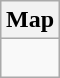<table class="wikitable" style="margin: 1em auto 1em auto;">
<tr>
<th>Map</th>
</tr>
<tr>
<td><br>













</td>
</tr>
</table>
